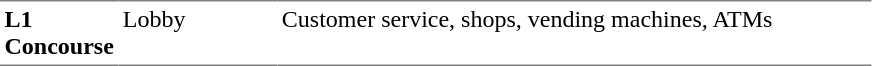<table table border=0 cellspacing=0 cellpadding=3>
<tr>
<td style="border-bottom:solid 1px gray; border-top:solid 1px gray;" valign=top width=50><strong>L1<br>Concourse</strong></td>
<td style="border-bottom:solid 1px gray; border-top:solid 1px gray;" valign=top width=100>Lobby</td>
<td style="border-bottom:solid 1px gray; border-top:solid 1px gray;" valign=top width=390>Customer service, shops, vending machines, ATMs</td>
</tr>
</table>
